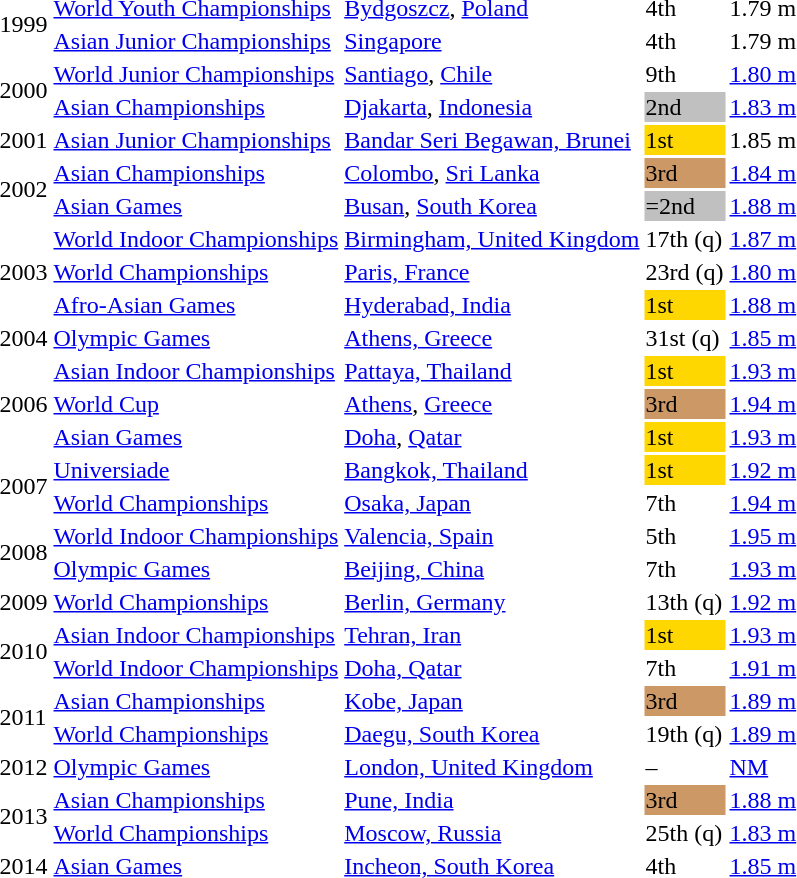<table>
<tr>
<td rowspan=2>1999</td>
<td><a href='#'>World Youth Championships</a></td>
<td><a href='#'>Bydgoszcz</a>, <a href='#'>Poland</a></td>
<td>4th</td>
<td>1.79 m</td>
</tr>
<tr>
<td><a href='#'>Asian Junior Championships</a></td>
<td><a href='#'>Singapore</a></td>
<td>4th</td>
<td>1.79 m</td>
</tr>
<tr>
<td rowspan=2>2000</td>
<td><a href='#'>World Junior Championships</a></td>
<td><a href='#'>Santiago</a>, <a href='#'>Chile</a></td>
<td>9th</td>
<td><a href='#'>1.80 m</a></td>
</tr>
<tr>
<td><a href='#'>Asian Championships</a></td>
<td><a href='#'>Djakarta</a>, <a href='#'>Indonesia</a></td>
<td bgcolor="silver">2nd</td>
<td><a href='#'>1.83 m</a></td>
</tr>
<tr>
<td>2001</td>
<td><a href='#'>Asian Junior Championships</a></td>
<td><a href='#'>Bandar Seri Begawan, Brunei</a></td>
<td bgcolor=gold>1st</td>
<td>1.85 m</td>
</tr>
<tr>
<td rowspan=2>2002</td>
<td><a href='#'>Asian Championships</a></td>
<td><a href='#'>Colombo</a>, <a href='#'>Sri Lanka</a></td>
<td bgcolor="cc9966">3rd</td>
<td><a href='#'>1.84 m</a></td>
</tr>
<tr>
<td><a href='#'>Asian Games</a></td>
<td><a href='#'>Busan</a>, <a href='#'>South Korea</a></td>
<td bgcolor="silver">=2nd</td>
<td><a href='#'>1.88 m</a></td>
</tr>
<tr>
<td rowspan=3>2003</td>
<td><a href='#'>World Indoor Championships</a></td>
<td><a href='#'>Birmingham, United Kingdom</a></td>
<td>17th (q)</td>
<td><a href='#'>1.87 m</a></td>
</tr>
<tr>
<td><a href='#'>World Championships</a></td>
<td><a href='#'>Paris, France</a></td>
<td>23rd (q)</td>
<td><a href='#'>1.80 m</a></td>
</tr>
<tr>
<td><a href='#'>Afro-Asian Games</a></td>
<td><a href='#'>Hyderabad, India</a></td>
<td bgcolor=gold>1st</td>
<td><a href='#'>1.88 m</a></td>
</tr>
<tr>
<td>2004</td>
<td><a href='#'>Olympic Games</a></td>
<td><a href='#'>Athens, Greece</a></td>
<td>31st (q)</td>
<td><a href='#'>1.85 m</a></td>
</tr>
<tr>
<td rowspan=3>2006</td>
<td><a href='#'>Asian Indoor Championships</a></td>
<td><a href='#'>Pattaya, Thailand</a></td>
<td bgcolor="gold">1st</td>
<td><a href='#'>1.93 m</a></td>
</tr>
<tr>
<td><a href='#'>World Cup</a></td>
<td><a href='#'>Athens</a>, <a href='#'>Greece</a></td>
<td bgcolor="cc9966">3rd</td>
<td><a href='#'>1.94 m</a></td>
</tr>
<tr>
<td><a href='#'>Asian Games</a></td>
<td><a href='#'>Doha</a>, <a href='#'>Qatar</a></td>
<td bgcolor="gold">1st</td>
<td><a href='#'>1.93 m</a></td>
</tr>
<tr>
<td rowspan=2>2007</td>
<td><a href='#'>Universiade</a></td>
<td><a href='#'>Bangkok, Thailand</a></td>
<td bgcolor="gold">1st</td>
<td><a href='#'>1.92 m</a></td>
</tr>
<tr>
<td><a href='#'>World Championships</a></td>
<td><a href='#'>Osaka, Japan</a></td>
<td>7th</td>
<td><a href='#'>1.94 m</a></td>
</tr>
<tr>
<td rowspan=2>2008</td>
<td><a href='#'>World Indoor Championships</a></td>
<td><a href='#'>Valencia, Spain</a></td>
<td>5th</td>
<td><a href='#'>1.95 m</a></td>
</tr>
<tr>
<td><a href='#'>Olympic Games</a></td>
<td><a href='#'>Beijing, China</a></td>
<td>7th</td>
<td><a href='#'>1.93 m</a></td>
</tr>
<tr>
<td>2009</td>
<td><a href='#'>World Championships</a></td>
<td><a href='#'>Berlin, Germany</a></td>
<td>13th (q)</td>
<td><a href='#'>1.92 m</a></td>
</tr>
<tr>
<td rowspan=2>2010</td>
<td><a href='#'>Asian Indoor Championships</a></td>
<td><a href='#'>Tehran, Iran</a></td>
<td bgcolor="gold">1st</td>
<td><a href='#'>1.93 m</a></td>
</tr>
<tr>
<td><a href='#'>World Indoor Championships</a></td>
<td><a href='#'>Doha, Qatar</a></td>
<td>7th</td>
<td><a href='#'>1.91 m</a></td>
</tr>
<tr>
<td rowspan=2>2011</td>
<td><a href='#'>Asian Championships</a></td>
<td><a href='#'>Kobe, Japan</a></td>
<td bgcolor="cc9966">3rd</td>
<td><a href='#'>1.89 m</a></td>
</tr>
<tr>
<td><a href='#'>World Championships</a></td>
<td><a href='#'>Daegu, South Korea</a></td>
<td>19th (q)</td>
<td><a href='#'>1.89 m</a></td>
</tr>
<tr>
<td>2012</td>
<td><a href='#'>Olympic Games</a></td>
<td><a href='#'>London, United Kingdom</a></td>
<td>–</td>
<td><a href='#'>NM</a></td>
</tr>
<tr>
<td rowspan=2>2013</td>
<td><a href='#'>Asian Championships</a></td>
<td><a href='#'>Pune, India</a></td>
<td bgcolor=cc9966>3rd</td>
<td><a href='#'>1.88 m</a></td>
</tr>
<tr>
<td><a href='#'>World Championships</a></td>
<td><a href='#'>Moscow, Russia</a></td>
<td>25th (q)</td>
<td><a href='#'>1.83 m</a></td>
</tr>
<tr>
<td>2014</td>
<td><a href='#'>Asian Games</a></td>
<td><a href='#'>Incheon, South Korea</a></td>
<td>4th</td>
<td><a href='#'>1.85 m</a></td>
</tr>
</table>
